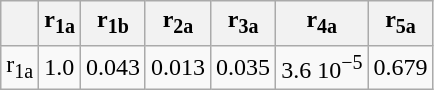<table class="wikitable" border="1">
<tr>
<th></th>
<th>r<sub>1a</sub></th>
<th>r<sub>1b</sub></th>
<th>r<sub>2a</sub></th>
<th>r<sub>3a</sub></th>
<th>r<sub>4a</sub></th>
<th>r<sub>5a</sub></th>
</tr>
<tr>
<td>r<sub>1a</sub></td>
<td>1.0</td>
<td>0.043</td>
<td>0.013</td>
<td>0.035</td>
<td>3.6 10<sup>−5</sup></td>
<td>0.679</td>
</tr>
</table>
